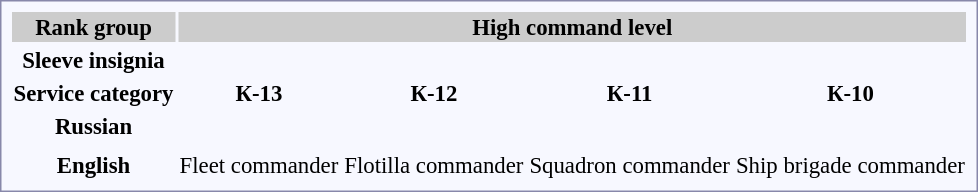<table style="border:1px solid #8888aa; background-color:#f7f8ff; padding:5px; font-size:95%; margin: 0px 12px 12px 0px;">
<tr bgcolor="#CCCCCC">
<th>Rank group</th>
<th colspan="5">High command level</th>
</tr>
<tr style="text-align:center;">
<th>Sleeve insignia</th>
<td></td>
<td></td>
<td></td>
<td></td>
</tr>
<tr style="text-align:center;">
<th>Service category</th>
<td><strong>К-13</strong></td>
<td><strong>К-12</strong></td>
<td><strong>К-11</strong></td>
<td><strong>К-10</strong></td>
</tr>
<tr style="text-align:center;">
<th>Russian</th>
<td><br></td>
<td><br></td>
<td><br></td>
<td><br></td>
</tr>
<tr style="text-align:center;">
<td colspan=5></td>
</tr>
<tr style="text-align:center;">
<th>English</th>
<td>Fleet commander</td>
<td>Flotilla commander</td>
<td>Squadron commander</td>
<td>Ship brigade commander</td>
</tr>
</table>
